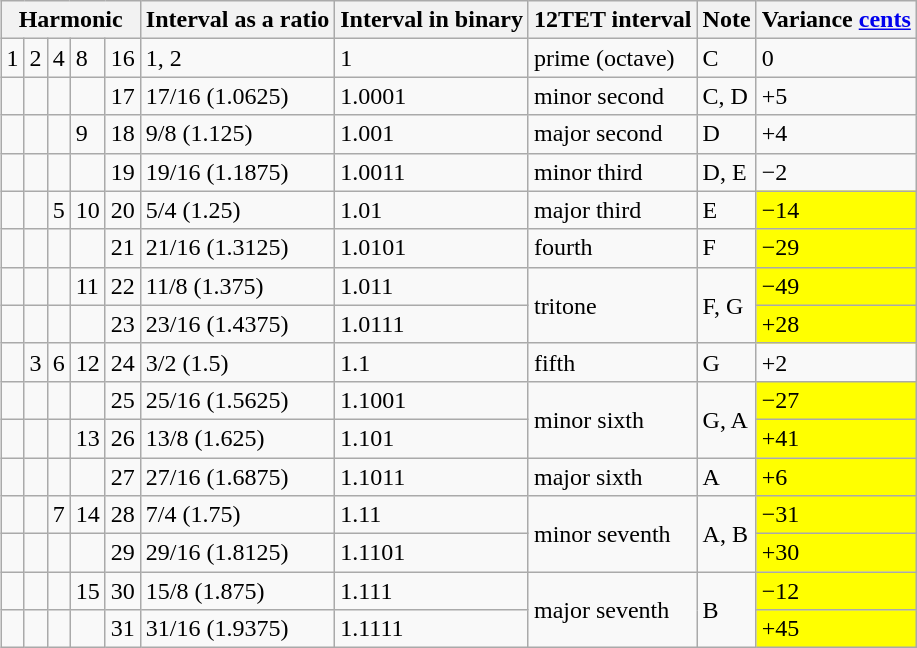<table class="wikitable" align="right">
<tr>
<th colspan="5">Harmonic</th>
<th>Interval as a ratio</th>
<th>Interval in binary</th>
<th>12TET interval</th>
<th>Note</th>
<th>Variance <a href='#'>cents</a></th>
</tr>
<tr>
<td>1</td>
<td>2</td>
<td>4</td>
<td>8</td>
<td>16</td>
<td>1, 2</td>
<td>1</td>
<td>prime (octave)</td>
<td>C</td>
<td>0</td>
</tr>
<tr>
<td></td>
<td></td>
<td></td>
<td></td>
<td>17</td>
<td>17/16 (1.0625)</td>
<td>1.0001</td>
<td>minor second</td>
<td>C, D</td>
<td>+5</td>
</tr>
<tr>
<td></td>
<td></td>
<td></td>
<td>9</td>
<td>18</td>
<td>9/8 (1.125)</td>
<td>1.001</td>
<td>major second</td>
<td>D</td>
<td>+4</td>
</tr>
<tr>
<td></td>
<td></td>
<td></td>
<td></td>
<td>19</td>
<td>19/16 (1.1875)</td>
<td>1.0011</td>
<td>minor third</td>
<td>D, E</td>
<td>−2</td>
</tr>
<tr>
<td></td>
<td></td>
<td>5</td>
<td>10</td>
<td>20</td>
<td>5/4 (1.25)</td>
<td>1.01</td>
<td>major third</td>
<td>E</td>
<td bgcolor="yellow">−14</td>
</tr>
<tr>
<td></td>
<td></td>
<td></td>
<td></td>
<td>21</td>
<td>21/16 (1.3125)</td>
<td>1.0101</td>
<td>fourth</td>
<td>F</td>
<td bgcolor="yellow">−29</td>
</tr>
<tr>
<td></td>
<td></td>
<td></td>
<td>11</td>
<td>22</td>
<td>11/8 (1.375)</td>
<td>1.011</td>
<td rowspan="2">tritone</td>
<td rowspan="2">F, G</td>
<td bgcolor="yellow">−49</td>
</tr>
<tr>
<td></td>
<td></td>
<td></td>
<td></td>
<td>23</td>
<td>23/16 (1.4375)</td>
<td>1.0111</td>
<td bgcolor="yellow">+28</td>
</tr>
<tr>
<td></td>
<td>3</td>
<td>6</td>
<td>12</td>
<td>24</td>
<td>3/2 (1.5)</td>
<td>1.1</td>
<td>fifth</td>
<td>G</td>
<td>+2</td>
</tr>
<tr>
<td></td>
<td></td>
<td></td>
<td></td>
<td>25</td>
<td>25/16 (1.5625)</td>
<td>1.1001</td>
<td rowspan="2">minor sixth</td>
<td rowspan="2">G, A</td>
<td bgcolor="yellow">−27</td>
</tr>
<tr>
<td></td>
<td></td>
<td></td>
<td>13</td>
<td>26</td>
<td>13/8 (1.625)</td>
<td>1.101</td>
<td bgcolor="yellow">+41</td>
</tr>
<tr>
<td></td>
<td></td>
<td></td>
<td></td>
<td>27</td>
<td>27/16 (1.6875)</td>
<td>1.1011</td>
<td>major sixth</td>
<td>A</td>
<td bgcolor="yellow">+6</td>
</tr>
<tr>
<td></td>
<td></td>
<td>7</td>
<td>14</td>
<td>28</td>
<td>7/4 (1.75)</td>
<td>1.11</td>
<td rowspan="2">minor seventh</td>
<td rowspan="2">A, B</td>
<td bgcolor="yellow">−31</td>
</tr>
<tr>
<td></td>
<td></td>
<td></td>
<td></td>
<td>29</td>
<td>29/16 (1.8125)</td>
<td>1.1101</td>
<td bgcolor="yellow">+30</td>
</tr>
<tr>
<td></td>
<td></td>
<td></td>
<td>15</td>
<td>30</td>
<td>15/8 (1.875)</td>
<td>1.111</td>
<td rowspan="2">major seventh</td>
<td rowspan="2">B</td>
<td bgcolor="yellow">−12</td>
</tr>
<tr>
<td></td>
<td></td>
<td></td>
<td></td>
<td>31</td>
<td>31/16 (1.9375)</td>
<td>1.1111</td>
<td bgcolor="yellow">+45</td>
</tr>
</table>
